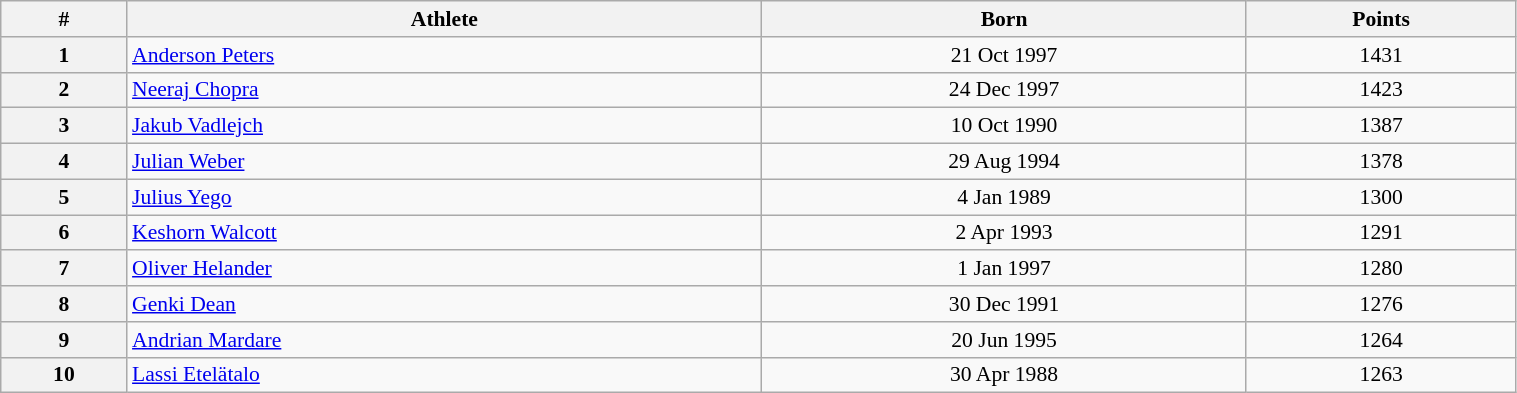<table class="wikitable" width=80% style="font-size:90%; text-align:center;">
<tr>
<th>#</th>
<th>Athlete</th>
<th>Born</th>
<th>Points</th>
</tr>
<tr>
<th>1</th>
<td align=left> <a href='#'>Anderson Peters</a></td>
<td>21 Oct 1997</td>
<td>1431</td>
</tr>
<tr>
<th>2</th>
<td align=left> <a href='#'>Neeraj Chopra</a></td>
<td>24 Dec 1997</td>
<td>1423</td>
</tr>
<tr>
<th>3</th>
<td align=left> <a href='#'>Jakub Vadlejch</a></td>
<td>10 Oct 1990</td>
<td>1387</td>
</tr>
<tr>
<th>4</th>
<td align=left> <a href='#'>Julian Weber</a></td>
<td>29 Aug 1994</td>
<td>1378</td>
</tr>
<tr>
<th>5</th>
<td align=left> <a href='#'>Julius Yego</a></td>
<td>4 Jan 1989</td>
<td>1300</td>
</tr>
<tr>
<th>6</th>
<td align=left> <a href='#'>Keshorn Walcott</a></td>
<td>2 Apr 1993</td>
<td>1291</td>
</tr>
<tr>
<th>7</th>
<td align=left> <a href='#'>Oliver Helander</a></td>
<td>1 Jan 1997</td>
<td>1280</td>
</tr>
<tr>
<th>8</th>
<td align=left> <a href='#'>Genki Dean</a></td>
<td>30 Dec 1991</td>
<td>1276</td>
</tr>
<tr>
<th>9</th>
<td align=left> <a href='#'>Andrian Mardare</a></td>
<td>20 Jun 1995</td>
<td>1264</td>
</tr>
<tr>
<th>10</th>
<td align=left> <a href='#'>Lassi Etelätalo</a></td>
<td>30 Apr 1988</td>
<td>1263</td>
</tr>
</table>
